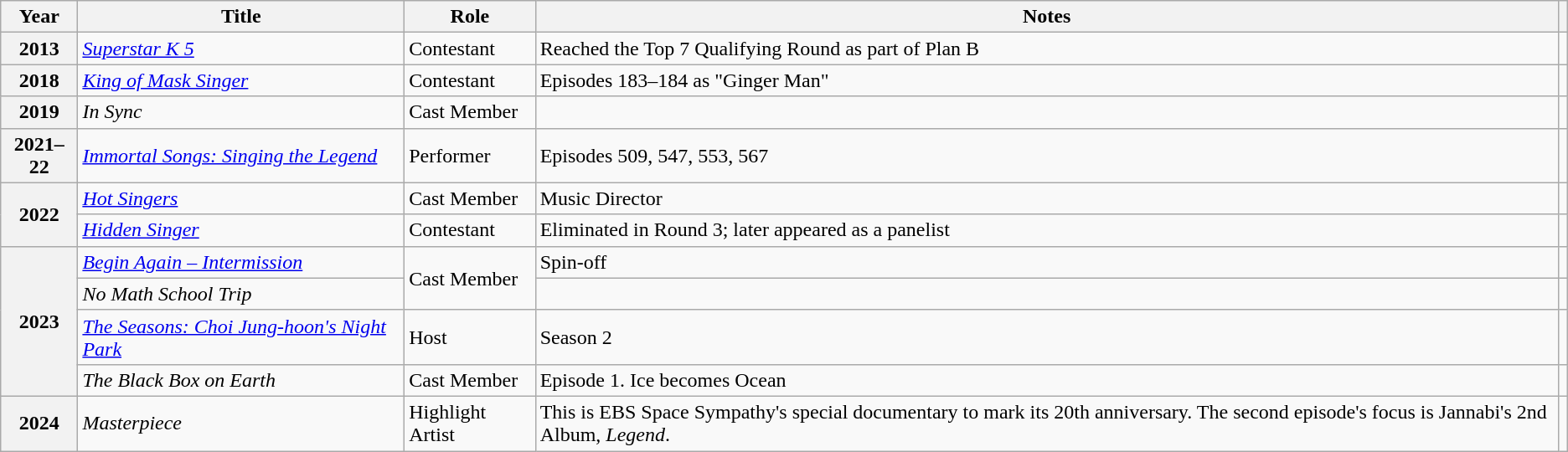<table class="wikitable plainrowheaders sortable">
<tr>
<th>Year</th>
<th>Title</th>
<th>Role</th>
<th class="unsortable">Notes</th>
<th class="unsortable"></th>
</tr>
<tr>
<th scope="row">2013</th>
<td><em><a href='#'>Superstar K 5</a></em></td>
<td>Contestant</td>
<td>Reached the Top 7 Qualifying Round as part of Plan B</td>
<td></td>
</tr>
<tr>
<th scope="row">2018</th>
<td><em><a href='#'>King of Mask Singer</a></em></td>
<td>Contestant</td>
<td>Episodes 183–184 as "Ginger Man"</td>
<td></td>
</tr>
<tr>
<th scope="row">2019</th>
<td><em>In Sync</em></td>
<td>Cast Member</td>
<td></td>
<td></td>
</tr>
<tr>
<th scope="row">2021–22</th>
<td><em><a href='#'>Immortal Songs: Singing the Legend</a></em></td>
<td>Performer</td>
<td>Episodes 509, 547, 553, 567</td>
<td></td>
</tr>
<tr>
<th rowspan="2" scope="row">2022</th>
<td><em><a href='#'>Hot Singers</a></em></td>
<td>Cast Member</td>
<td>Music Director</td>
<td></td>
</tr>
<tr>
<td><em><a href='#'>Hidden Singer</a></em></td>
<td>Contestant</td>
<td>Eliminated in Round 3; later appeared as a panelist</td>
<td></td>
</tr>
<tr>
<th rowspan="4" scope="row">2023</th>
<td><em><a href='#'>Begin Again – Intermission</a></em></td>
<td rowspan=2>Cast Member</td>
<td>Spin-off</td>
<td></td>
</tr>
<tr>
<td><em>No Math School Trip</em></td>
<td></td>
<td></td>
</tr>
<tr>
<td><em><a href='#'>The Seasons: Choi Jung-hoon's Night Park</a></em></td>
<td>Host</td>
<td>Season 2</td>
<td></td>
</tr>
<tr>
<td><em>The Black Box on Earth</em></td>
<td>Cast Member</td>
<td>Episode 1. Ice becomes Ocean <Antarctica & East Sea></td>
<td></td>
</tr>
<tr>
<th scope="row">2024</th>
<td><em>Masterpiece</em></td>
<td>Highlight Artist</td>
<td>This is EBS Space Sympathy's special documentary to mark its 20th anniversary. The second episode's focus is Jannabi's 2nd Album, <em>Legend</em>.</td>
<td></td>
</tr>
</table>
